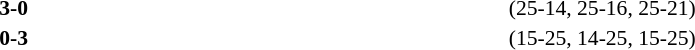<table width=100% cellspacing=1>
<tr>
<th width=20%></th>
<th width=12%></th>
<th width=20%></th>
<th width=33%></th>
<td></td>
</tr>
<tr style=font-size:90%>
<td align=right></td>
<td align=center><strong>3-0</strong></td>
<td></td>
<td>(25-14, 25-16, 25-21)</td>
<td></td>
</tr>
<tr style=font-size:90%>
<td align=right></td>
<td align=center><strong>0-3</strong></td>
<td></td>
<td>(15-25, 14-25, 15-25)</td>
</tr>
</table>
